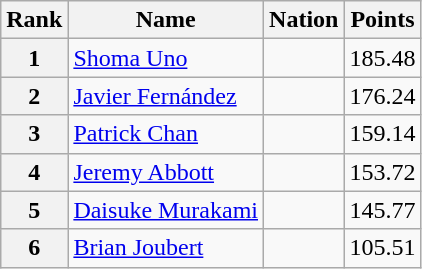<table class="wikitable sortable">
<tr>
<th>Rank</th>
<th>Name</th>
<th>Nation</th>
<th>Points</th>
</tr>
<tr>
<th>1</th>
<td><a href='#'>Shoma Uno</a></td>
<td></td>
<td align="center">185.48</td>
</tr>
<tr>
<th>2</th>
<td><a href='#'>Javier Fernández</a></td>
<td></td>
<td align="center">176.24</td>
</tr>
<tr>
<th>3</th>
<td><a href='#'>Patrick Chan</a></td>
<td></td>
<td align="center">159.14</td>
</tr>
<tr>
<th>4</th>
<td><a href='#'>Jeremy Abbott</a></td>
<td></td>
<td align="center">153.72</td>
</tr>
<tr>
<th>5</th>
<td><a href='#'>Daisuke Murakami</a></td>
<td></td>
<td align="center">145.77</td>
</tr>
<tr>
<th>6</th>
<td><a href='#'>Brian Joubert</a></td>
<td></td>
<td align="center">105.51</td>
</tr>
</table>
